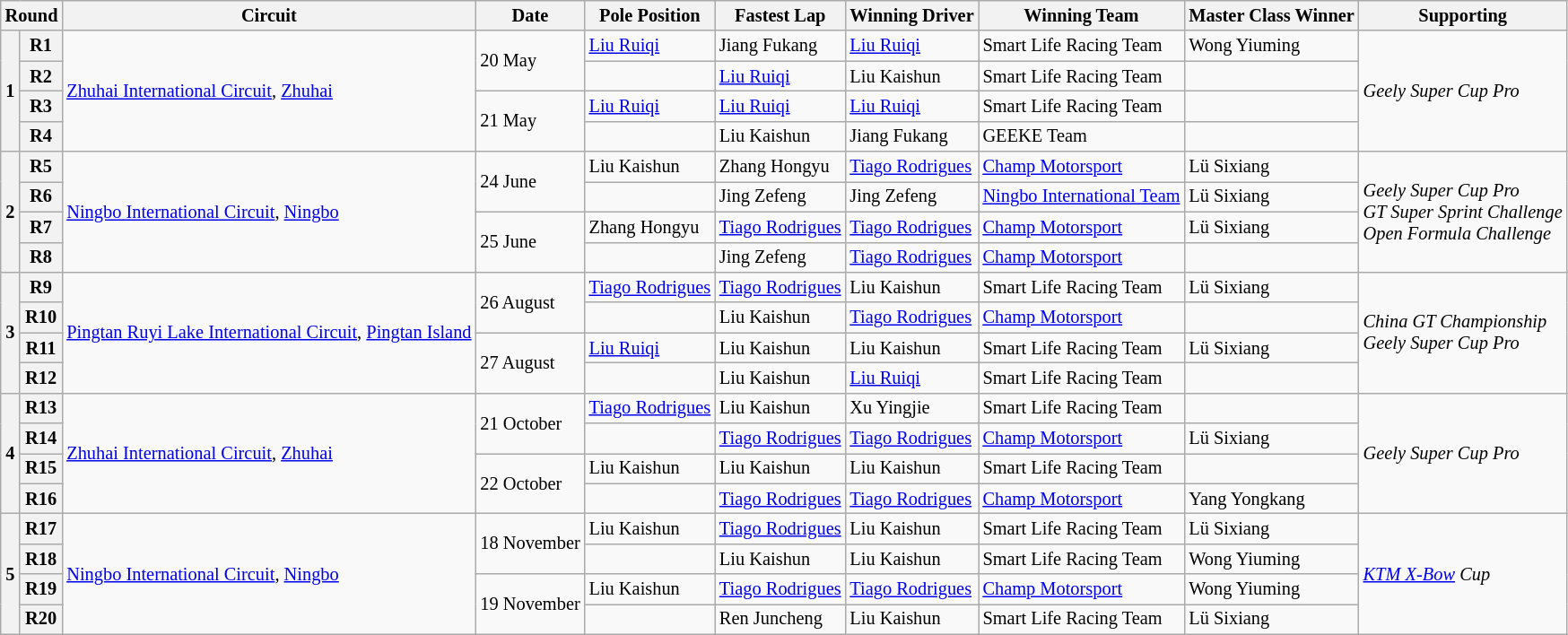<table class="wikitable" style="font-size: 85%">
<tr>
<th colspan=2>Round</th>
<th>Circuit</th>
<th>Date</th>
<th>Pole Position</th>
<th>Fastest Lap</th>
<th>Winning Driver</th>
<th>Winning Team</th>
<th>Master Class Winner</th>
<th>Supporting</th>
</tr>
<tr>
<th rowspan=4>1</th>
<th>R1</th>
<td rowspan=4 nowrap> <a href='#'>Zhuhai International Circuit</a>, <a href='#'>Zhuhai</a></td>
<td rowspan=2 nowrap>20 May</td>
<td nowrap> <a href='#'>Liu Ruiqi</a></td>
<td nowrap> Jiang Fukang</td>
<td nowrap> <a href='#'>Liu Ruiqi</a></td>
<td nowrap> Smart Life Racing Team</td>
<td nowrap> Wong Yiuming</td>
<td rowspan=4 nowrap><em>Geely Super Cup Pro</em></td>
</tr>
<tr>
<th>R2</th>
<td></td>
<td nowrap> <a href='#'>Liu Ruiqi</a></td>
<td nowrap> Liu Kaishun</td>
<td nowrap> Smart Life Racing Team</td>
<td nowrap> </td>
</tr>
<tr>
<th>R3</th>
<td rowspan=2 nowrap>21 May</td>
<td nowrap> <a href='#'>Liu Ruiqi</a></td>
<td nowrap> <a href='#'>Liu Ruiqi</a></td>
<td nowrap> <a href='#'>Liu Ruiqi</a></td>
<td nowrap> Smart Life Racing Team</td>
<td nowrap> </td>
</tr>
<tr>
<th>R4</th>
<td></td>
<td nowrap> Liu Kaishun</td>
<td nowrap> Jiang Fukang</td>
<td nowrap> GEEKE Team</td>
<td nowrap> </td>
</tr>
<tr>
<th rowspan=4>2</th>
<th>R5</th>
<td rowspan=4 nowrap> <a href='#'>Ningbo International Circuit</a>, <a href='#'>Ningbo</a></td>
<td rowspan=2 nowrap>24 June</td>
<td nowrap> Liu Kaishun</td>
<td nowrap> Zhang Hongyu</td>
<td nowrap> <a href='#'>Tiago Rodrigues</a></td>
<td nowrap> <a href='#'>Champ Motorsport</a></td>
<td nowrap> Lü Sixiang</td>
<td rowspan=4 nowrap><em>Geely Super Cup Pro<br>GT Super Sprint Challenge<br>Open Formula Challenge</em></td>
</tr>
<tr>
<th>R6</th>
<td></td>
<td nowrap> Jing Zefeng</td>
<td nowrap> Jing Zefeng</td>
<td nowrap> <a href='#'>Ningbo International Team</a></td>
<td nowrap> Lü Sixiang</td>
</tr>
<tr>
<th>R7</th>
<td rowspan=2 nowrap>25 June</td>
<td nowrap> Zhang Hongyu</td>
<td nowrap> <a href='#'>Tiago Rodrigues</a></td>
<td nowrap> <a href='#'>Tiago Rodrigues</a></td>
<td nowrap> <a href='#'>Champ Motorsport</a></td>
<td nowrap> Lü Sixiang</td>
</tr>
<tr>
<th>R8</th>
<td></td>
<td nowrap> Jing Zefeng</td>
<td nowrap> <a href='#'>Tiago Rodrigues</a></td>
<td nowrap> <a href='#'>Champ Motorsport</a></td>
<td nowrap> </td>
</tr>
<tr>
<th rowspan=4>3</th>
<th>R9</th>
<td rowspan=4 nowrap> <a href='#'>Pingtan Ruyi Lake International Circuit</a>, <a href='#'>Pingtan Island</a></td>
<td rowspan=2 nowrap>26 August</td>
<td nowrap> <a href='#'>Tiago Rodrigues</a></td>
<td nowrap> <a href='#'>Tiago Rodrigues</a></td>
<td nowrap> Liu Kaishun</td>
<td nowrap> Smart Life Racing Team</td>
<td nowrap> Lü Sixiang</td>
<td rowspan=4 nowrap><em>China GT Championship<br>Geely Super Cup Pro</em></td>
</tr>
<tr>
<th>R10</th>
<td></td>
<td nowrap> Liu Kaishun</td>
<td nowrap> <a href='#'>Tiago Rodrigues</a></td>
<td nowrap> <a href='#'>Champ Motorsport</a></td>
<td nowrap> </td>
</tr>
<tr>
<th>R11</th>
<td rowspan=2 nowrap>27 August</td>
<td nowrap> <a href='#'>Liu Ruiqi</a></td>
<td nowrap> Liu Kaishun</td>
<td nowrap> Liu Kaishun</td>
<td nowrap> Smart Life Racing Team</td>
<td nowrap> Lü Sixiang</td>
</tr>
<tr>
<th>R12</th>
<td></td>
<td nowrap> Liu Kaishun</td>
<td nowrap> <a href='#'>Liu Ruiqi</a></td>
<td nowrap> Smart Life Racing Team</td>
<td nowrap> </td>
</tr>
<tr>
<th rowspan=4>4</th>
<th>R13</th>
<td rowspan=4 nowrap> <a href='#'>Zhuhai International Circuit</a>, <a href='#'>Zhuhai</a></td>
<td rowspan=2 nowrap>21 October</td>
<td nowrap> <a href='#'>Tiago Rodrigues</a></td>
<td nowrap> Liu Kaishun</td>
<td nowrap> Xu Yingjie</td>
<td nowrap> Smart Life Racing Team</td>
<td nowrap> </td>
<td rowspan=4 nowrap><em>Geely Super Cup Pro</em></td>
</tr>
<tr>
<th>R14</th>
<td></td>
<td nowrap> <a href='#'>Tiago Rodrigues</a></td>
<td nowrap> <a href='#'>Tiago Rodrigues</a></td>
<td nowrap> <a href='#'>Champ Motorsport</a></td>
<td nowrap> Lü Sixiang</td>
</tr>
<tr>
<th>R15</th>
<td rowspan=2 nowrap>22 October</td>
<td nowrap> Liu Kaishun</td>
<td nowrap> Liu Kaishun</td>
<td nowrap> Liu Kaishun</td>
<td nowrap> Smart Life Racing Team</td>
<td nowrap> </td>
</tr>
<tr>
<th>R16</th>
<td></td>
<td nowrap> <a href='#'>Tiago Rodrigues</a></td>
<td nowrap> <a href='#'>Tiago Rodrigues</a></td>
<td nowrap> <a href='#'>Champ Motorsport</a></td>
<td nowrap> Yang Yongkang</td>
</tr>
<tr>
<th rowspan=4>5</th>
<th>R17</th>
<td rowspan=4 nowrap> <a href='#'>Ningbo International Circuit</a>, <a href='#'>Ningbo</a></td>
<td rowspan=2 nowrap>18 November</td>
<td nowrap> Liu Kaishun</td>
<td nowrap> <a href='#'>Tiago Rodrigues</a></td>
<td nowrap> Liu Kaishun</td>
<td nowrap> Smart Life Racing Team</td>
<td nowrap> Lü Sixiang</td>
<td rowspan=4 nowrap><em><a href='#'>KTM X-Bow</a> Cup</em></td>
</tr>
<tr>
<th>R18</th>
<td></td>
<td nowrap> Liu Kaishun</td>
<td nowrap> Liu Kaishun</td>
<td nowrap> Smart Life Racing Team</td>
<td nowrap> Wong Yiuming</td>
</tr>
<tr>
<th>R19</th>
<td rowspan=2 nowrap>19 November</td>
<td nowrap> Liu Kaishun</td>
<td nowrap> <a href='#'>Tiago Rodrigues</a></td>
<td nowrap> <a href='#'>Tiago Rodrigues</a></td>
<td nowrap> <a href='#'>Champ Motorsport</a></td>
<td nowrap> Wong Yiuming</td>
</tr>
<tr>
<th>R20</th>
<td></td>
<td nowrap> Ren Juncheng</td>
<td nowrap> Liu Kaishun</td>
<td nowrap> Smart Life Racing Team</td>
<td nowrap> Lü Sixiang</td>
</tr>
</table>
